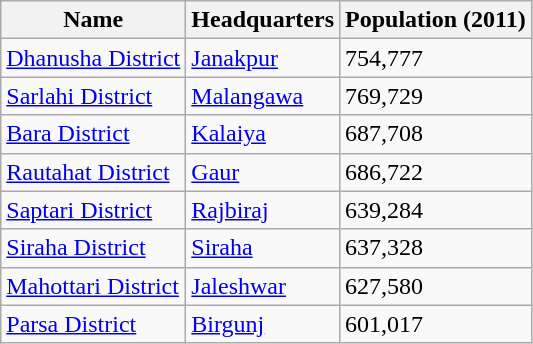<table class="wikitable sortable">
<tr>
<th>Name</th>
<th>Headquarters</th>
<th>Population (2011)</th>
</tr>
<tr>
<td><a href='#'>Dhanusha District</a></td>
<td><a href='#'>Janakpur</a></td>
<td>754,777</td>
</tr>
<tr>
<td><a href='#'>Sarlahi District</a></td>
<td><a href='#'>Malangawa</a></td>
<td>769,729</td>
</tr>
<tr>
<td><a href='#'>Bara District</a></td>
<td><a href='#'>Kalaiya</a></td>
<td>687,708</td>
</tr>
<tr>
<td><a href='#'>Rautahat District</a></td>
<td><a href='#'>Gaur</a></td>
<td>686,722</td>
</tr>
<tr>
<td><a href='#'>Saptari District</a></td>
<td><a href='#'>Rajbiraj</a></td>
<td>639,284</td>
</tr>
<tr>
<td><a href='#'>Siraha District</a></td>
<td><a href='#'>Siraha</a></td>
<td>637,328</td>
</tr>
<tr>
<td><a href='#'>Mahottari District</a></td>
<td><a href='#'>Jaleshwar</a></td>
<td>627,580</td>
</tr>
<tr>
<td><a href='#'>Parsa District</a></td>
<td><a href='#'>Birgunj</a></td>
<td>601,017</td>
</tr>
</table>
